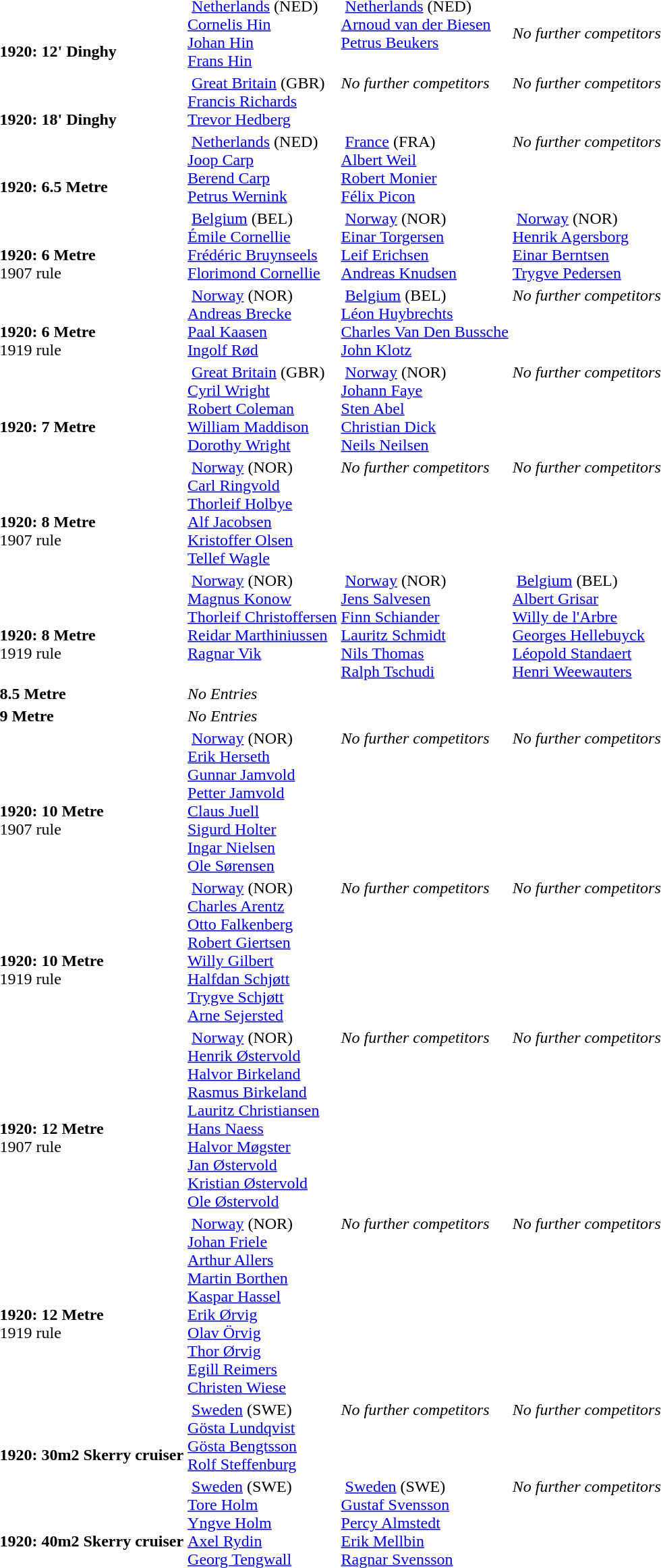<table>
<tr>
<td style="align:center;"><br><br><strong>1920: 12' Dinghy</strong> <br></td>
<td style="vertical-align:top;"> <a href='#'>Netherlands</a> <span>(NED)</span><br><a href='#'>Cornelis Hin</a><br><a href='#'>Johan Hin</a><br><a href='#'>Frans Hin</a></td>
<td style="vertical-align:top;"> <a href='#'>Netherlands</a> <span>(NED)</span><br><a href='#'>Arnoud van der Biesen</a><br><a href='#'>Petrus Beukers</a></td>
<td><em>No further competitors</em></td>
</tr>
<tr>
<td style="align:center;"><br><br><strong>1920: 18' Dinghy</strong> <br></td>
<td style="vertical-align:top;"> <a href='#'>Great Britain</a> <span>(GBR)</span><br><a href='#'>Francis Richards</a><br><a href='#'>Trevor Hedberg</a></td>
<td style="vertical-align:top;"><em>No further competitors</em></td>
<td style="vertical-align:top;"><em>No further competitors</em></td>
</tr>
<tr>
<td style="align:center;"><br><br><strong>1920: 6.5 Metre</strong> <br></td>
<td style="vertical-align:top;"> <a href='#'>Netherlands</a> <span>(NED)</span><br><a href='#'>Joop Carp</a><br><a href='#'>Berend Carp</a><br><a href='#'>Petrus Wernink</a></td>
<td style="vertical-align:top;"> <a href='#'>France</a> <span>(FRA)</span><br><a href='#'>Albert Weil</a><br><a href='#'>Robert Monier</a><br><a href='#'>Félix Picon</a></td>
<td style="vertical-align:top;"><em>No further competitors</em></td>
</tr>
<tr>
<td style="align:center;"><br><br><strong>1920: 6 Metre</strong> <br>1907 rule<br></td>
<td style="vertical-align:top;"> <a href='#'>Belgium</a> <span>(BEL)</span><br><a href='#'>Émile Cornellie</a><br><a href='#'>Frédéric Bruynseels</a><br><a href='#'>Florimond Cornellie</a></td>
<td style="vertical-align:top;"> <a href='#'>Norway</a> <span>(NOR)</span><br><a href='#'>Einar Torgersen</a><br><a href='#'>Leif Erichsen</a><br><a href='#'>Andreas Knudsen</a></td>
<td style="vertical-align:top;"> <a href='#'>Norway</a> <span>(NOR)</span><br><a href='#'>Henrik Agersborg</a><br><a href='#'>Einar Berntsen</a><br><a href='#'>Trygve Pedersen</a></td>
</tr>
<tr>
<td style="align:center;"><br><br><strong>1920: 6 Metre</strong> <br>1919 rule<br></td>
<td style="vertical-align:top;"> <a href='#'>Norway</a> <span>(NOR)</span><br><a href='#'>Andreas Brecke</a><br><a href='#'>Paal Kaasen</a><br><a href='#'>Ingolf Rød</a></td>
<td style="vertical-align:top;"> <a href='#'>Belgium</a> <span>(BEL)</span><br><a href='#'>Léon Huybrechts</a><br><a href='#'>Charles Van Den Bussche</a><br><a href='#'>John Klotz</a></td>
<td style="vertical-align:top;"><em>No further competitors</em></td>
</tr>
<tr>
<td style="align:center;"><br><br><strong>1920: 7 Metre</strong> <br></td>
<td style="vertical-align:top;"> <a href='#'>Great Britain</a> <span>(GBR)</span><br><a href='#'>Cyril Wright</a><br><a href='#'>Robert Coleman</a><br><a href='#'>William Maddison</a><br><a href='#'>Dorothy Wright</a></td>
<td style="vertical-align:top;"> <a href='#'>Norway</a> <span>(NOR)</span><br><a href='#'>Johann Faye</a><br><a href='#'>Sten Abel</a><br><a href='#'>Christian Dick</a><br><a href='#'>Neils Neilsen</a></td>
<td style="vertical-align:top;"><em>No further competitors</em></td>
</tr>
<tr>
<td style="align:center;"><br><br><strong>1920: 8 Metre</strong> <br>1907 rule<br></td>
<td style="vertical-align:top;"> <a href='#'>Norway</a> <span>(NOR)</span><br><a href='#'>Carl Ringvold</a><br><a href='#'>Thorleif Holbye</a><br><a href='#'>Alf Jacobsen</a><br><a href='#'>Kristoffer Olsen</a><br><a href='#'>Tellef Wagle</a></td>
<td style="vertical-align:top;"><em>No further competitors</em></td>
<td style="vertical-align:top;"><em>No further competitors</em></td>
</tr>
<tr>
<td style="align:center;"><br><br><strong>1920: 8 Metre</strong> <br>1919 rule<br></td>
<td style="vertical-align:top;"> <a href='#'>Norway</a> <span>(NOR)</span><br><a href='#'>Magnus Konow</a><br><a href='#'>Thorleif Christoffersen</a><br><a href='#'>Reidar Marthiniussen</a><br><a href='#'>Ragnar Vik</a></td>
<td style="vertical-align:top;"> <a href='#'>Norway</a> <span>(NOR)</span><br><a href='#'>Jens Salvesen</a><br><a href='#'>Finn Schiander</a><br><a href='#'>Lauritz Schmidt</a><br><a href='#'>Nils Thomas</a><br><a href='#'>Ralph Tschudi</a></td>
<td style="vertical-align:top;"> <a href='#'>Belgium</a> <span>(BEL)</span><br><a href='#'>Albert Grisar</a><br><a href='#'>Willy de l'Arbre</a><br><a href='#'>Georges Hellebuyck</a><br><a href='#'>Léopold Standaert</a><br><a href='#'>Henri Weewauters</a></td>
</tr>
<tr>
<td style="align:center;"><strong>8.5 Metre</strong></td>
<td colspan=3><em>No Entries</em></td>
</tr>
<tr>
<td style="align:center;"><strong>9 Metre</strong></td>
<td colspan=3><em>No Entries</em></td>
</tr>
<tr>
<td style="align:center;"><br><br><strong>1920: 10 Metre</strong> <br>1907 rule<br></td>
<td style="vertical-align:top;"> <a href='#'>Norway</a> <span>(NOR)</span><br><a href='#'>Erik Herseth</a><br><a href='#'>Gunnar Jamvold</a><br><a href='#'>Petter Jamvold</a><br><a href='#'>Claus Juell</a><br><a href='#'>Sigurd Holter</a><br><a href='#'>Ingar Nielsen</a><br><a href='#'>Ole Sørensen</a></td>
<td style="vertical-align:top;"><em>No further competitors</em></td>
<td style="vertical-align:top;"><em>No further competitors</em></td>
</tr>
<tr>
<td style="align:center;"><br><br><strong>1920: 10 Metre</strong> <br>1919 rule<br></td>
<td style="vertical-align:top;"> <a href='#'>Norway</a> <span>(NOR)</span><br><a href='#'>Charles Arentz</a><br><a href='#'>Otto Falkenberg</a><br><a href='#'>Robert Giertsen</a><br><a href='#'>Willy Gilbert</a><br><a href='#'>Halfdan Schjøtt</a><br><a href='#'>Trygve Schjøtt</a><br><a href='#'>Arne Sejersted</a></td>
<td style="vertical-align:top;"><em>No further competitors</em></td>
<td style="vertical-align:top;"><em>No further competitors</em></td>
</tr>
<tr>
<td style="align:center;"><br><br><strong>1920: 12 Metre</strong> <br>1907 rule<br></td>
<td style="vertical-align:top;"> <a href='#'>Norway</a> <span>(NOR)</span><br><a href='#'>Henrik Østervold</a><br><a href='#'>Halvor Birkeland</a><br><a href='#'>Rasmus Birkeland</a><br><a href='#'>Lauritz Christiansen</a><br><a href='#'>Hans Naess</a><br><a href='#'>Halvor Møgster</a><br><a href='#'>Jan Østervold</a><br><a href='#'>Kristian Østervold</a><br><a href='#'>Ole Østervold</a></td>
<td style="vertical-align:top;"><em>No further competitors</em></td>
<td style="vertical-align:top;"><em>No further competitors</em></td>
</tr>
<tr>
<td style="align:center;"><br><br><strong>1920: 12 Metre</strong> <br>1919 rule<br></td>
<td style="vertical-align:top;"> <a href='#'>Norway</a> <span>(NOR)</span><br><a href='#'>Johan Friele</a><br><a href='#'>Arthur Allers</a><br><a href='#'>Martin Borthen</a><br><a href='#'>Kaspar Hassel</a><br><a href='#'>Erik Ørvig</a><br><a href='#'>Olav Örvig</a><br><a href='#'>Thor Ørvig</a><br><a href='#'>Egill Reimers</a><br><a href='#'>Christen Wiese</a></td>
<td style="vertical-align:top;"><em>No further competitors</em></td>
<td style="vertical-align:top;"><em>No further competitors</em></td>
</tr>
<tr>
<td style="align:center;"><br><br><strong>1920: 30m2 Skerry cruiser</strong> <br></td>
<td style="vertical-align:top;"> <a href='#'>Sweden</a> <span>(SWE)</span><br><a href='#'>Gösta Lundqvist</a><br><a href='#'>Gösta Bengtsson</a><br><a href='#'>Rolf Steffenburg</a></td>
<td style="vertical-align:top;"><em>No further competitors</em></td>
<td style="vertical-align:top;"><em>No further competitors</em></td>
</tr>
<tr>
<td style="align:center;"><br><br><strong>1920: 40m2 Skerry cruiser</strong> <br></td>
<td style="vertical-align:top;"> <a href='#'>Sweden</a> <span>(SWE)</span><br><a href='#'>Tore Holm</a><br><a href='#'>Yngve Holm</a><br><a href='#'>Axel Rydin</a><br><a href='#'>Georg Tengwall</a></td>
<td style="vertical-align:top;"> <a href='#'>Sweden</a> <span>(SWE)</span><br><a href='#'>Gustaf Svensson</a><br><a href='#'>Percy Almstedt</a><br><a href='#'>Erik Mellbin</a><br><a href='#'>Ragnar Svensson</a></td>
<td style="vertical-align:top;"><em>No further competitors</em></td>
</tr>
</table>
